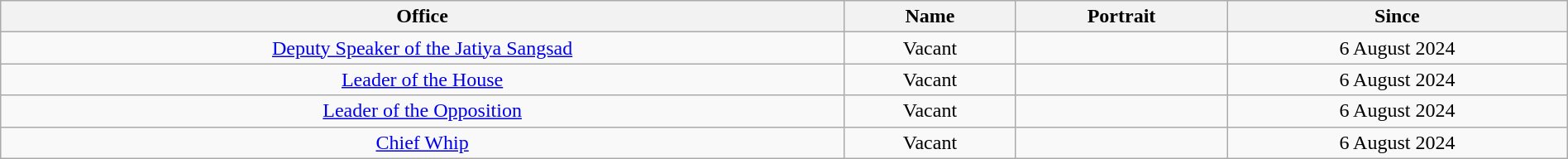<table class="wikitable"  style="width:100%; text-align:center;">
<tr>
<th>Office</th>
<th>Name</th>
<th>Portrait</th>
<th>Since</th>
</tr>
<tr>
<td><a href='#'>Deputy Speaker of the Jatiya Sangsad</a></td>
<td>Vacant</td>
<td></td>
<td>6 August 2024</td>
</tr>
<tr>
<td><a href='#'>Leader of the House</a></td>
<td>Vacant</td>
<td></td>
<td>6 August 2024</td>
</tr>
<tr>
<td><a href='#'>Leader of the Opposition</a></td>
<td>Vacant</td>
<td></td>
<td>6 August 2024</td>
</tr>
<tr>
<td><a href='#'>Chief Whip</a></td>
<td>Vacant</td>
<td></td>
<td>6 August 2024</td>
</tr>
</table>
